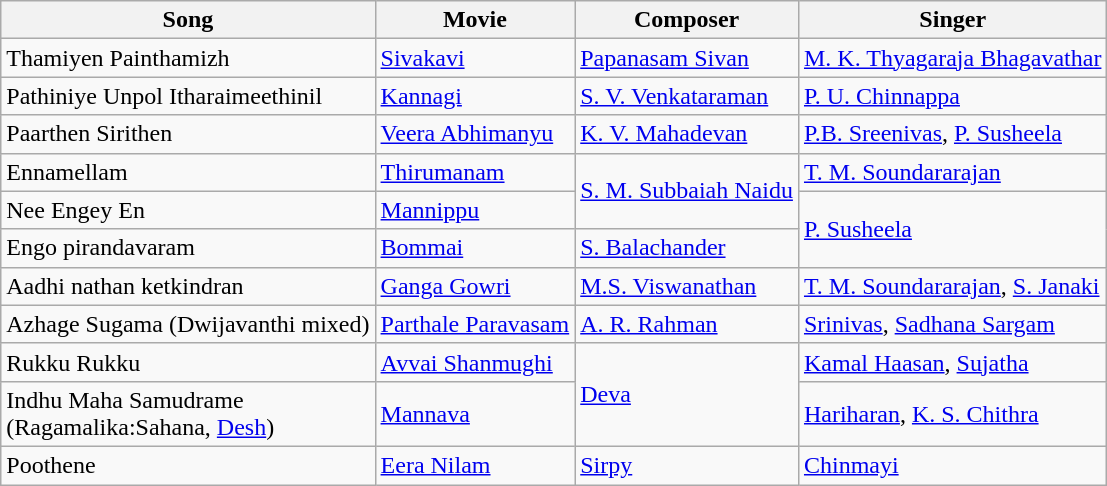<table class="wikitable">
<tr>
<th>Song</th>
<th>Movie</th>
<th>Composer</th>
<th>Singer</th>
</tr>
<tr>
<td>Thamiyen Painthamizh</td>
<td><a href='#'>Sivakavi</a></td>
<td><a href='#'>Papanasam Sivan</a></td>
<td><a href='#'>M. K. Thyagaraja Bhagavathar</a></td>
</tr>
<tr>
<td>Pathiniye Unpol Itharaimeethinil</td>
<td><a href='#'>Kannagi</a></td>
<td><a href='#'>S. V. Venkataraman</a></td>
<td><a href='#'>P. U. Chinnappa</a></td>
</tr>
<tr>
<td>Paarthen Sirithen</td>
<td><a href='#'>Veera Abhimanyu</a></td>
<td><a href='#'>K. V. Mahadevan</a></td>
<td><a href='#'>P.B. Sreenivas</a>, <a href='#'>P. Susheela</a></td>
</tr>
<tr>
<td>Ennamellam</td>
<td><a href='#'>Thirumanam</a></td>
<td rowspan="2"><a href='#'>S. M. Subbaiah Naidu</a></td>
<td><a href='#'>T. M. Soundararajan</a></td>
</tr>
<tr>
<td>Nee Engey En</td>
<td><a href='#'>Mannippu</a></td>
<td rowspan="2"><a href='#'>P. Susheela</a></td>
</tr>
<tr>
<td>Engo pirandavaram</td>
<td><a href='#'>Bommai</a></td>
<td><a href='#'>S. Balachander</a></td>
</tr>
<tr>
<td>Aadhi nathan ketkindran</td>
<td><a href='#'>Ganga Gowri</a></td>
<td><a href='#'>M.S. Viswanathan</a></td>
<td><a href='#'>T. M. Soundararajan</a>, <a href='#'>S. Janaki</a></td>
</tr>
<tr>
<td>Azhage Sugama (Dwijavanthi mixed)</td>
<td><a href='#'>Parthale Paravasam</a></td>
<td><a href='#'>A. R. Rahman</a></td>
<td><a href='#'>Srinivas</a>, <a href='#'>Sadhana Sargam</a></td>
</tr>
<tr>
<td>Rukku Rukku</td>
<td><a href='#'>Avvai Shanmughi</a></td>
<td rowspan=2><a href='#'>Deva</a></td>
<td><a href='#'>Kamal Haasan</a>, <a href='#'>Sujatha</a></td>
</tr>
<tr>
<td>Indhu Maha Samudrame<br>(Ragamalika:Sahana, <a href='#'>Desh</a>)</td>
<td><a href='#'>Mannava</a></td>
<td><a href='#'>Hariharan</a>, <a href='#'>K. S. Chithra</a></td>
</tr>
<tr>
<td>Poothene</td>
<td><a href='#'>Eera Nilam</a></td>
<td><a href='#'>Sirpy</a></td>
<td><a href='#'>Chinmayi</a></td>
</tr>
</table>
